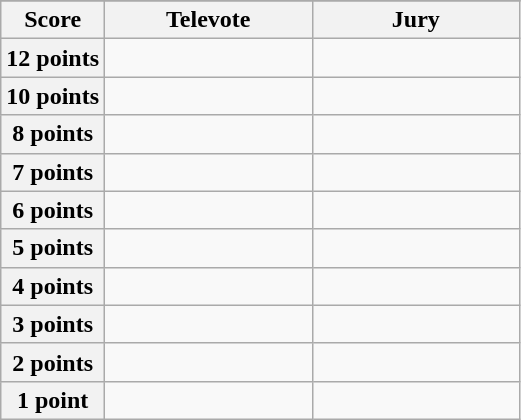<table class="wikitable">
<tr>
</tr>
<tr>
<th scope="col" width="20%">Score</th>
<th scope="col" width="40%">Televote</th>
<th scope="col" width="40%">Jury</th>
</tr>
<tr>
<th scope="row">12 points</th>
<td></td>
<td></td>
</tr>
<tr>
<th scope="row">10 points</th>
<td></td>
<td></td>
</tr>
<tr>
<th scope="row">8 points</th>
<td></td>
<td></td>
</tr>
<tr>
<th scope="row">7 points</th>
<td></td>
<td></td>
</tr>
<tr>
<th scope="row">6 points</th>
<td></td>
<td></td>
</tr>
<tr>
<th scope="row">5 points</th>
<td></td>
<td></td>
</tr>
<tr>
<th scope="row">4 points</th>
<td></td>
<td></td>
</tr>
<tr>
<th scope="row">3 points</th>
<td></td>
<td></td>
</tr>
<tr>
<th scope="row">2 points</th>
<td></td>
<td></td>
</tr>
<tr>
<th scope="row">1 point</th>
<td></td>
<td></td>
</tr>
</table>
